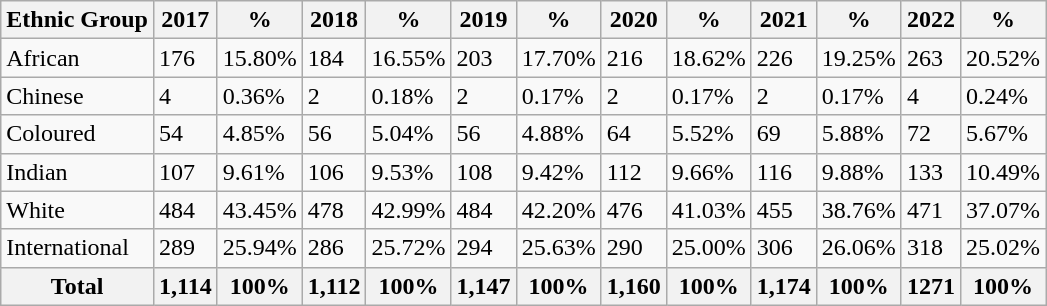<table class="wikitable sortable">
<tr>
<th>Ethnic Group</th>
<th>2017</th>
<th>%</th>
<th>2018</th>
<th>%</th>
<th>2019</th>
<th>%</th>
<th>2020</th>
<th>%</th>
<th>2021</th>
<th>%</th>
<th>2022</th>
<th>%</th>
</tr>
<tr>
<td>African</td>
<td>176</td>
<td>15.80%</td>
<td>184</td>
<td>16.55%</td>
<td>203</td>
<td>17.70%</td>
<td>216</td>
<td>18.62%</td>
<td>226</td>
<td>19.25%</td>
<td>263</td>
<td>20.52%</td>
</tr>
<tr>
<td>Chinese</td>
<td>4</td>
<td>0.36%</td>
<td>2</td>
<td>0.18%</td>
<td>2</td>
<td>0.17%</td>
<td>2</td>
<td>0.17%</td>
<td>2</td>
<td>0.17%</td>
<td>4</td>
<td>0.24%</td>
</tr>
<tr>
<td>Coloured</td>
<td>54</td>
<td>4.85%</td>
<td>56</td>
<td>5.04%</td>
<td>56</td>
<td>4.88%</td>
<td>64</td>
<td>5.52%</td>
<td>69</td>
<td>5.88%</td>
<td>72</td>
<td>5.67%</td>
</tr>
<tr>
<td>Indian</td>
<td>107</td>
<td>9.61%</td>
<td>106</td>
<td>9.53%</td>
<td>108</td>
<td>9.42%</td>
<td>112</td>
<td>9.66%</td>
<td>116</td>
<td>9.88%</td>
<td>133</td>
<td>10.49%</td>
</tr>
<tr>
<td>White</td>
<td>484</td>
<td>43.45%</td>
<td>478</td>
<td>42.99%</td>
<td>484</td>
<td>42.20%</td>
<td>476</td>
<td>41.03%</td>
<td>455</td>
<td>38.76%</td>
<td>471</td>
<td>37.07%</td>
</tr>
<tr>
<td>International</td>
<td>289</td>
<td>25.94%</td>
<td>286</td>
<td>25.72%</td>
<td>294</td>
<td>25.63%</td>
<td>290</td>
<td>25.00%</td>
<td>306</td>
<td>26.06%</td>
<td>318</td>
<td>25.02%</td>
</tr>
<tr>
<th>Total</th>
<th>1,114</th>
<th>100%</th>
<th>1,112</th>
<th>100%</th>
<th>1,147</th>
<th>100%</th>
<th>1,160</th>
<th>100%</th>
<th>1,174</th>
<th>100%</th>
<th>1271</th>
<th>100%</th>
</tr>
</table>
